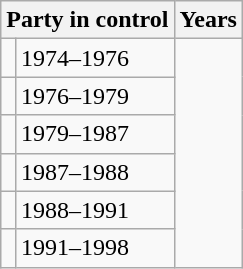<table class="wikitable">
<tr>
<th colspan="2">Party in control</th>
<th>Years</th>
</tr>
<tr>
<td></td>
<td>1974–1976</td>
</tr>
<tr>
<td></td>
<td>1976–1979</td>
</tr>
<tr>
<td></td>
<td>1979–1987</td>
</tr>
<tr>
<td></td>
<td>1987–1988</td>
</tr>
<tr>
<td></td>
<td>1988–1991</td>
</tr>
<tr>
<td></td>
<td>1991–1998</td>
</tr>
</table>
